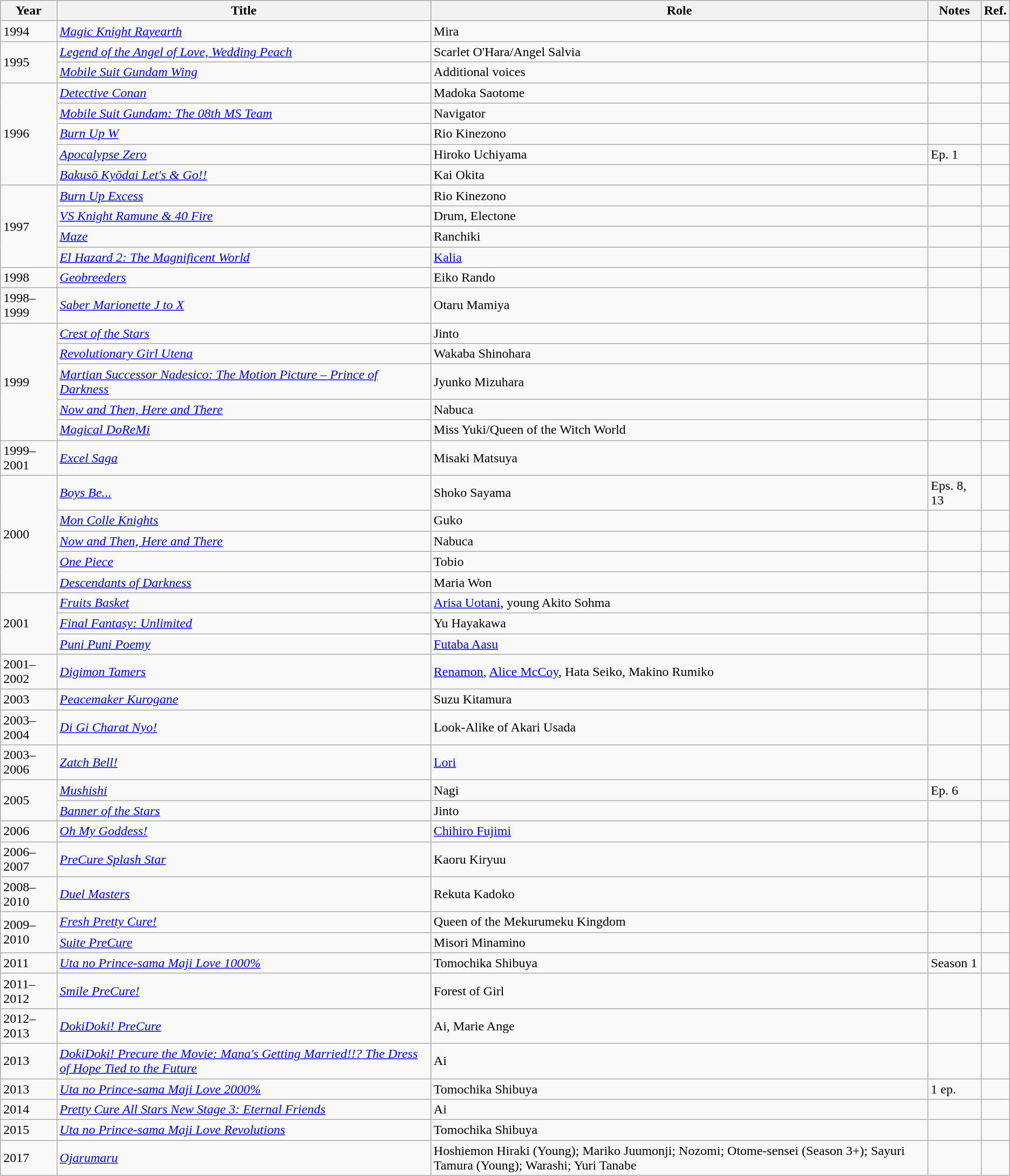<table class="wikitable sortable">
<tr>
<th>Year</th>
<th>Title</th>
<th>Role</th>
<th>Notes</th>
<th>Ref.</th>
</tr>
<tr>
<td>1994</td>
<td><em><a href='#'>Magic Knight Rayearth</a></em></td>
<td>Mira</td>
<td></td>
<td></td>
</tr>
<tr>
<td rowspan="2">1995</td>
<td><em><a href='#'>Legend of the Angel of Love, Wedding Peach</a></em></td>
<td>Scarlet O'Hara/Angel Salvia</td>
<td></td>
<td></td>
</tr>
<tr>
<td><em><a href='#'>Mobile Suit Gundam Wing</a></em></td>
<td>Additional voices</td>
<td></td>
<td></td>
</tr>
<tr>
<td rowspan="5">1996</td>
<td><em><a href='#'>Detective Conan</a></em></td>
<td>Madoka Saotome</td>
<td></td>
<td></td>
</tr>
<tr>
<td><em><a href='#'>Mobile Suit Gundam: The 08th MS Team</a></em></td>
<td>Navigator</td>
<td></td>
<td></td>
</tr>
<tr>
<td><em><a href='#'>Burn Up W</a></em></td>
<td>Rio Kinezono</td>
<td></td>
<td></td>
</tr>
<tr>
<td><em><a href='#'>Apocalypse Zero</a></em></td>
<td>Hiroko Uchiyama</td>
<td>Ep. 1</td>
<td></td>
</tr>
<tr>
<td><em><a href='#'>Bakusō Kyōdai Let's & Go!!</a></em></td>
<td>Kai Okita</td>
<td></td>
<td></td>
</tr>
<tr>
<td rowspan="4">1997</td>
<td><em><a href='#'>Burn Up Excess</a></em></td>
<td>Rio Kinezono</td>
<td></td>
<td></td>
</tr>
<tr>
<td><em><a href='#'>VS Knight Ramune & 40 Fire</a></em></td>
<td>Drum, Electone</td>
<td></td>
<td></td>
</tr>
<tr>
<td><em><a href='#'>Maze</a></em></td>
<td>Ranchiki</td>
<td></td>
<td></td>
</tr>
<tr>
<td><em><a href='#'>El Hazard 2: The Magnificent World</a></em></td>
<td><a href='#'>Kalia</a></td>
<td></td>
<td></td>
</tr>
<tr>
<td>1998</td>
<td><em><a href='#'>Geobreeders</a></em></td>
<td>Eiko Rando</td>
<td></td>
<td></td>
</tr>
<tr>
<td>1998–1999</td>
<td><em><a href='#'>Saber Marionette J to X</a></em></td>
<td>Otaru Mamiya</td>
<td></td>
<td></td>
</tr>
<tr>
<td rowspan="5">1999</td>
<td><em><a href='#'>Crest of the Stars</a></em></td>
<td>Jinto</td>
<td></td>
<td></td>
</tr>
<tr>
<td><em><a href='#'>Revolutionary Girl Utena</a></em></td>
<td>Wakaba Shinohara</td>
<td></td>
<td></td>
</tr>
<tr>
<td><em><a href='#'>Martian Successor Nadesico: The Motion Picture – Prince of Darkness</a></em></td>
<td>Jyunko Mizuhara</td>
<td></td>
<td></td>
</tr>
<tr>
<td><em><a href='#'>Now and Then, Here and There</a></em></td>
<td>Nabuca</td>
<td></td>
<td></td>
</tr>
<tr>
<td><em><a href='#'>Magical DoReMi</a></em></td>
<td>Miss Yuki/Queen of the Witch World</td>
<td></td>
<td></td>
</tr>
<tr>
<td>1999–2001</td>
<td><em><a href='#'>Excel Saga</a></em></td>
<td>Misaki Matsuya</td>
<td></td>
<td></td>
</tr>
<tr>
<td rowspan="5">2000</td>
<td><em><a href='#'>Boys Be...</a></em></td>
<td>Shoko Sayama</td>
<td>Eps. 8, 13</td>
<td></td>
</tr>
<tr>
<td><em><a href='#'>Mon Colle Knights</a></em></td>
<td>Guko</td>
<td></td>
<td></td>
</tr>
<tr>
<td><em><a href='#'>Now and Then, Here and There</a></em></td>
<td>Nabuca</td>
<td></td>
<td></td>
</tr>
<tr>
<td><em><a href='#'>One Piece</a></em></td>
<td>Tobio</td>
<td></td>
<td></td>
</tr>
<tr>
<td><em><a href='#'>Descendants of Darkness</a></em></td>
<td>Maria Won</td>
<td></td>
<td></td>
</tr>
<tr>
<td rowspan="3">2001</td>
<td><em><a href='#'>Fruits Basket</a></em></td>
<td><a href='#'>Arisa Uotani</a>, young Akito Sohma</td>
<td></td>
<td></td>
</tr>
<tr>
<td><em><a href='#'>Final Fantasy: Unlimited</a></em></td>
<td>Yu Hayakawa</td>
<td></td>
<td></td>
</tr>
<tr>
<td><em><a href='#'>Puni Puni Poemy</a></em></td>
<td><a href='#'>Futaba Aasu</a></td>
<td></td>
<td></td>
</tr>
<tr>
<td>2001–2002</td>
<td><em><a href='#'>Digimon Tamers</a></em></td>
<td><a href='#'>Renamon</a>, <a href='#'>Alice McCoy</a>, Hata Seiko, Makino Rumiko</td>
<td></td>
<td></td>
</tr>
<tr>
<td>2003</td>
<td><em><a href='#'>Peacemaker Kurogane</a></em></td>
<td>Suzu Kitamura</td>
<td></td>
<td></td>
</tr>
<tr>
<td>2003–2004</td>
<td><em><a href='#'>Di Gi Charat Nyo!</a></em></td>
<td>Look-Alike of Akari Usada</td>
<td></td>
<td></td>
</tr>
<tr>
<td>2003–2006</td>
<td><em><a href='#'>Zatch Bell!</a></em></td>
<td><a href='#'>Lori</a></td>
<td></td>
<td></td>
</tr>
<tr>
<td rowspan="2">2005</td>
<td><em><a href='#'>Mushishi</a></em></td>
<td>Nagi</td>
<td>Ep. 6</td>
<td></td>
</tr>
<tr>
<td><em><a href='#'>Banner of the Stars</a></em></td>
<td>Jinto</td>
<td></td>
<td></td>
</tr>
<tr>
<td>2006</td>
<td><em><a href='#'>Oh My Goddess!</a></em></td>
<td><a href='#'>Chihiro Fujimi</a></td>
<td></td>
<td></td>
</tr>
<tr>
<td>2006–2007</td>
<td><em><a href='#'>PreCure Splash Star</a></em></td>
<td>Kaoru Kiryuu</td>
<td></td>
<td></td>
</tr>
<tr>
<td>2008–2010</td>
<td><em><a href='#'>Duel Masters</a></em></td>
<td>Rekuta Kadoko</td>
<td></td>
<td></td>
</tr>
<tr>
<td rowspan="2">2009–2010</td>
<td><em><a href='#'>Fresh Pretty Cure!</a></em></td>
<td>Queen of the Mekurumeku Kingdom</td>
<td></td>
<td></td>
</tr>
<tr>
<td><em><a href='#'>Suite PreCure</a></em></td>
<td>Misori Minamino</td>
<td></td>
<td></td>
</tr>
<tr>
<td>2011</td>
<td><em><a href='#'>Uta no Prince-sama Maji Love 1000%</a></em></td>
<td>Tomochika Shibuya</td>
<td>Season 1</td>
<td></td>
</tr>
<tr>
<td>2011–2012</td>
<td><em><a href='#'>Smile PreCure!</a></em></td>
<td>Forest of Girl</td>
<td></td>
<td></td>
</tr>
<tr>
<td>2012–2013</td>
<td><em><a href='#'>DokiDoki! PreCure</a></em></td>
<td>Ai, Marie Ange</td>
<td></td>
<td></td>
</tr>
<tr>
<td>2013</td>
<td><em><a href='#'>DokiDoki! Precure the Movie: Mana's Getting Married!!? The Dress of Hope Tied to the Future</a></em></td>
<td>Ai</td>
<td></td>
<td></td>
</tr>
<tr>
<td>2013</td>
<td><em><a href='#'>Uta no Prince-sama Maji Love 2000%</a></em></td>
<td>Tomochika Shibuya</td>
<td>1 ep.</td>
<td></td>
</tr>
<tr>
<td>2014</td>
<td><em><a href='#'>Pretty Cure All Stars New Stage 3: Eternal Friends</a></em></td>
<td>Ai</td>
<td></td>
<td></td>
</tr>
<tr>
<td>2015</td>
<td><em><a href='#'>Uta no Prince-sama Maji Love Revolutions</a></em></td>
<td>Tomochika Shibuya</td>
<td></td>
<td></td>
</tr>
<tr>
<td>2017</td>
<td><em><a href='#'>Ojarumaru</a></em></td>
<td>Hoshiemon Hiraki (Young); Mariko Juumonji; Nozomi; Otome-sensei (Season 3+); Sayuri Tamura (Young); Warashi; Yuri Tanabe</td>
<td></td>
<td></td>
</tr>
</table>
